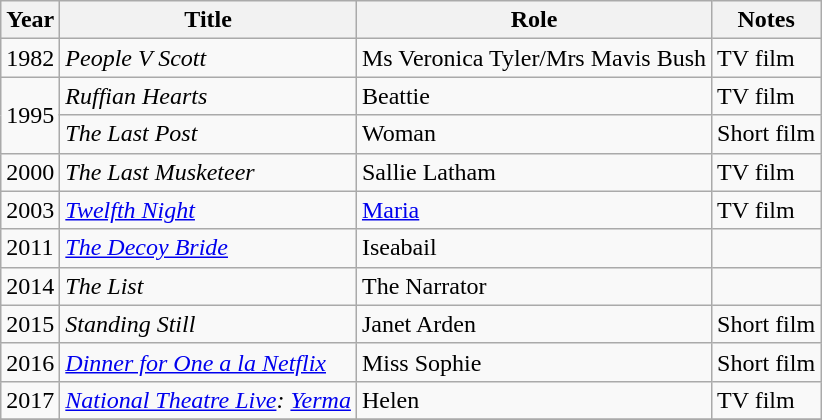<table class="wikitable">
<tr>
<th>Year</th>
<th>Title</th>
<th>Role</th>
<th>Notes</th>
</tr>
<tr>
<td>1982</td>
<td><em>People V Scott</em></td>
<td>Ms Veronica Tyler/Mrs Mavis Bush</td>
<td>TV film</td>
</tr>
<tr>
<td rowspan="2">1995</td>
<td><em>Ruffian Hearts</em></td>
<td>Beattie</td>
<td>TV film</td>
</tr>
<tr>
<td><em>The Last Post</em></td>
<td>Woman</td>
<td>Short film</td>
</tr>
<tr>
<td>2000</td>
<td><em>The Last Musketeer</em></td>
<td>Sallie Latham</td>
<td>TV film</td>
</tr>
<tr>
<td>2003</td>
<td><em><a href='#'>Twelfth Night</a></em></td>
<td><a href='#'>Maria</a></td>
<td>TV film</td>
</tr>
<tr>
<td>2011</td>
<td><em><a href='#'>The Decoy Bride</a></em></td>
<td>Iseabail</td>
<td></td>
</tr>
<tr>
<td>2014</td>
<td><em>The List</em></td>
<td>The Narrator</td>
<td></td>
</tr>
<tr>
<td>2015</td>
<td><em>Standing Still</em></td>
<td>Janet Arden</td>
<td>Short film</td>
</tr>
<tr>
<td>2016</td>
<td><em><a href='#'>Dinner for One a la Netflix</a></em></td>
<td>Miss Sophie</td>
<td>Short film</td>
</tr>
<tr>
<td>2017</td>
<td><em><a href='#'>National Theatre Live</a>: <a href='#'>Yerma</a></em></td>
<td>Helen</td>
<td>TV film</td>
</tr>
<tr>
</tr>
</table>
